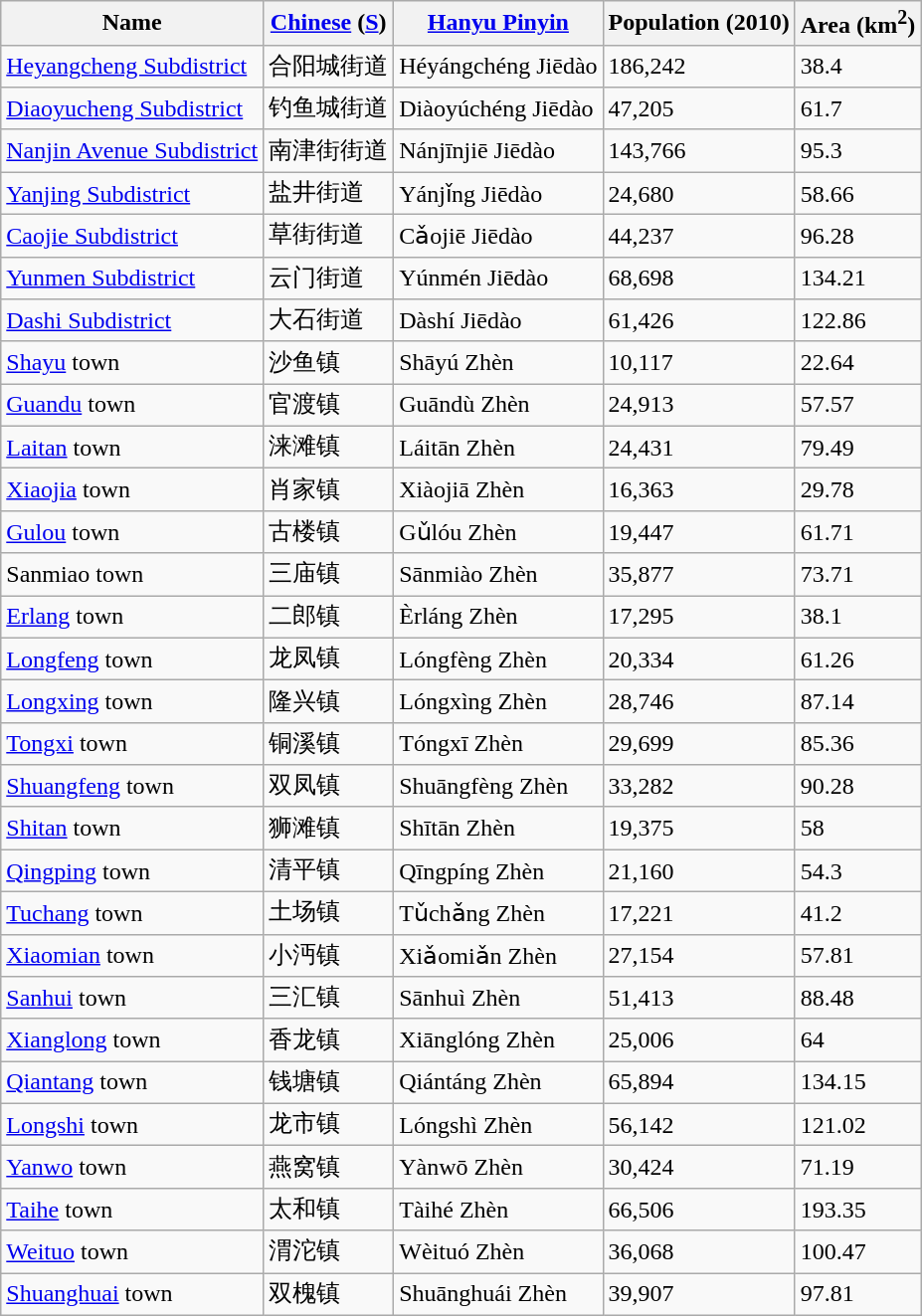<table class="wikitable">
<tr>
<th>Name</th>
<th><a href='#'>Chinese</a> (<a href='#'>S</a>)</th>
<th><a href='#'>Hanyu Pinyin</a></th>
<th>Population (2010)</th>
<th>Area (km<sup>2</sup>)</th>
</tr>
<tr>
<td><a href='#'>Heyangcheng Subdistrict</a></td>
<td>合阳城街道</td>
<td>Héyángchéng Jiēdào</td>
<td>186,242</td>
<td>38.4</td>
</tr>
<tr>
<td><a href='#'>Diaoyucheng Subdistrict</a></td>
<td>钓鱼城街道</td>
<td>Diàoyúchéng Jiēdào</td>
<td>47,205</td>
<td>61.7</td>
</tr>
<tr>
<td><a href='#'>Nanjin Avenue Subdistrict</a></td>
<td>南津街街道</td>
<td>Nánjīnjiē Jiēdào</td>
<td>143,766</td>
<td>95.3</td>
</tr>
<tr>
<td><a href='#'>Yanjing Subdistrict</a></td>
<td>盐井街道</td>
<td>Yánjǐng Jiēdào</td>
<td>24,680</td>
<td>58.66</td>
</tr>
<tr>
<td><a href='#'>Caojie Subdistrict</a></td>
<td>草街街道</td>
<td>Cǎojiē Jiēdào</td>
<td>44,237</td>
<td>96.28</td>
</tr>
<tr>
<td><a href='#'>Yunmen Subdistrict</a></td>
<td>云门街道</td>
<td>Yúnmén Jiēdào</td>
<td>68,698</td>
<td>134.21</td>
</tr>
<tr>
<td><a href='#'>Dashi Subdistrict</a></td>
<td>大石街道</td>
<td>Dàshí Jiēdào</td>
<td>61,426</td>
<td>122.86</td>
</tr>
<tr>
<td><a href='#'>Shayu</a> town</td>
<td>沙鱼镇</td>
<td>Shāyú Zhèn</td>
<td>10,117</td>
<td>22.64</td>
</tr>
<tr>
<td><a href='#'>Guandu</a> town</td>
<td>官渡镇</td>
<td>Guāndù Zhèn</td>
<td>24,913</td>
<td>57.57</td>
</tr>
<tr>
<td><a href='#'>Laitan</a> town</td>
<td>涞滩镇</td>
<td>Láitān Zhèn</td>
<td>24,431</td>
<td>79.49</td>
</tr>
<tr>
<td><a href='#'>Xiaojia</a> town</td>
<td>肖家镇</td>
<td>Xiàojiā Zhèn</td>
<td>16,363</td>
<td>29.78</td>
</tr>
<tr>
<td><a href='#'>Gulou</a> town</td>
<td>古楼镇</td>
<td>Gǔlóu Zhèn</td>
<td>19,447</td>
<td>61.71</td>
</tr>
<tr>
<td>Sanmiao town</td>
<td>三庙镇</td>
<td>Sānmiào Zhèn</td>
<td>35,877</td>
<td>73.71</td>
</tr>
<tr>
<td><a href='#'>Erlang</a> town</td>
<td>二郎镇</td>
<td>Èrláng Zhèn</td>
<td>17,295</td>
<td>38.1</td>
</tr>
<tr>
<td><a href='#'>Longfeng</a> town</td>
<td>龙凤镇</td>
<td>Lóngfèng Zhèn</td>
<td>20,334</td>
<td>61.26</td>
</tr>
<tr>
<td><a href='#'>Longxing</a> town</td>
<td>隆兴镇</td>
<td>Lóngxìng Zhèn</td>
<td>28,746</td>
<td>87.14</td>
</tr>
<tr>
<td><a href='#'>Tongxi</a> town</td>
<td>铜溪镇</td>
<td>Tóngxī Zhèn</td>
<td>29,699</td>
<td>85.36</td>
</tr>
<tr>
<td><a href='#'>Shuangfeng</a> town</td>
<td>双凤镇</td>
<td>Shuāngfèng Zhèn</td>
<td>33,282</td>
<td>90.28</td>
</tr>
<tr>
<td><a href='#'>Shitan</a> town</td>
<td>狮滩镇</td>
<td>Shītān Zhèn</td>
<td>19,375</td>
<td>58</td>
</tr>
<tr>
<td><a href='#'>Qingping</a> town</td>
<td>清平镇</td>
<td>Qīngpíng Zhèn</td>
<td>21,160</td>
<td>54.3</td>
</tr>
<tr>
<td><a href='#'>Tuchang</a> town</td>
<td>土场镇</td>
<td>Tǔchǎng Zhèn</td>
<td>17,221</td>
<td>41.2</td>
</tr>
<tr>
<td><a href='#'>Xiaomian</a> town</td>
<td>小沔镇</td>
<td>Xiǎomiǎn Zhèn</td>
<td>27,154</td>
<td>57.81</td>
</tr>
<tr>
<td><a href='#'>Sanhui</a> town</td>
<td>三汇镇</td>
<td>Sānhuì Zhèn</td>
<td>51,413</td>
<td>88.48</td>
</tr>
<tr>
<td><a href='#'>Xianglong</a> town</td>
<td>香龙镇</td>
<td>Xiānglóng Zhèn</td>
<td>25,006</td>
<td>64</td>
</tr>
<tr>
<td><a href='#'>Qiantang</a> town</td>
<td>钱塘镇</td>
<td>Qiántáng Zhèn</td>
<td>65,894</td>
<td>134.15</td>
</tr>
<tr>
<td><a href='#'>Longshi</a> town</td>
<td>龙市镇</td>
<td>Lóngshì Zhèn</td>
<td>56,142</td>
<td>121.02</td>
</tr>
<tr>
<td><a href='#'>Yanwo</a> town</td>
<td>燕窝镇</td>
<td>Yànwō Zhèn</td>
<td>30,424</td>
<td>71.19</td>
</tr>
<tr>
<td><a href='#'>Taihe</a> town</td>
<td>太和镇</td>
<td>Tàihé Zhèn</td>
<td>66,506</td>
<td>193.35</td>
</tr>
<tr>
<td><a href='#'>Weituo</a> town</td>
<td>渭沱镇</td>
<td>Wèituó Zhèn</td>
<td>36,068</td>
<td>100.47</td>
</tr>
<tr>
<td><a href='#'>Shuanghuai</a> town</td>
<td>双槐镇</td>
<td>Shuānghuái Zhèn</td>
<td>39,907</td>
<td>97.81</td>
</tr>
</table>
